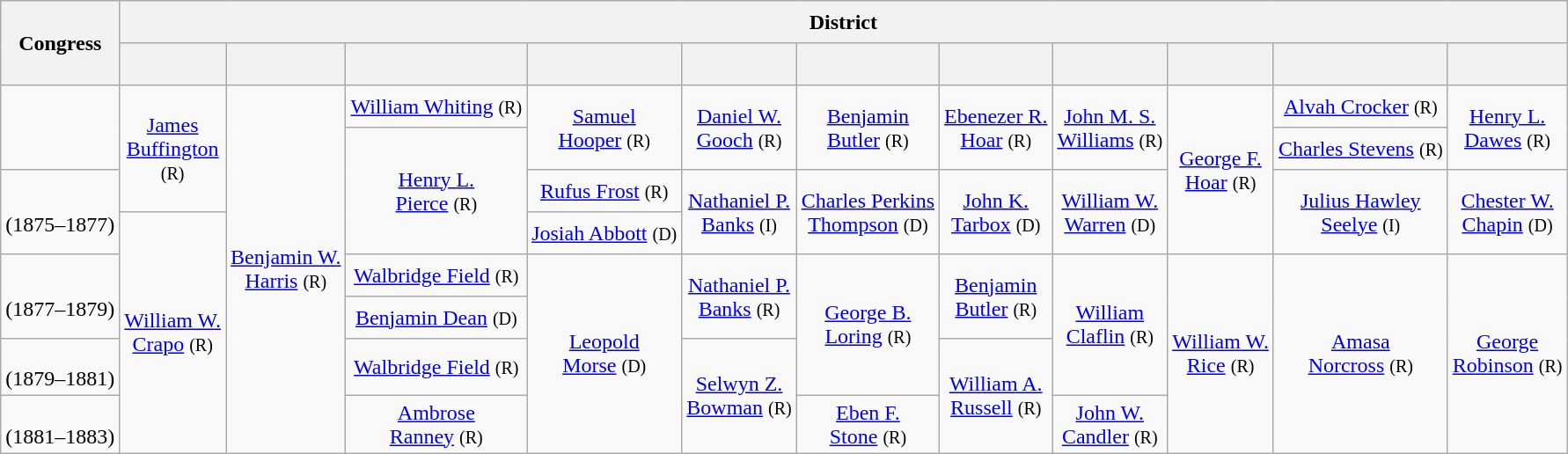<table class=wikitable style="text-align:center">
<tr style="height:2em">
<th rowspan=2>Congress</th>
<th colspan=11>District</th>
</tr>
<tr style="height:2em">
<th></th>
<th></th>
<th></th>
<th></th>
<th></th>
<th></th>
<th></th>
<th></th>
<th></th>
<th></th>
<th></th>
</tr>
<tr style="height:2em">
<td scope=row rowspan=2><strong></strong><br></td>
<td rowspan=3 ><a href='#'>James<br>Buffington</a><br><small>(R)</small></td>
<td rowspan=8 ><a href='#'>Benjamin W.<br>Harris</a> <small>(R)</small></td>
<td><a href='#'>William Whiting</a> <small>(R)</small></td>
<td rowspan=2 ><a href='#'>Samuel<br>Hooper</a> <small>(R)</small></td>
<td rowspan=2 ><a href='#'>Daniel W.<br>Gooch</a> <small>(R)</small></td>
<td rowspan=2 ><a href='#'>Benjamin<br>Butler</a> <small>(R)</small></td>
<td rowspan=2 ><a href='#'>Ebenezer R.<br>Hoar</a> <small>(R)</small></td>
<td rowspan=2 ><a href='#'>John M. S.<br>Williams</a> <small>(R)</small></td>
<td rowspan=4 ><a href='#'>George F.<br>Hoar</a> <small>(R)</small></td>
<td><a href='#'>Alvah Crocker</a> <small>(R)</small></td>
<td rowspan=2 ><a href='#'>Henry L.<br>Dawes</a> <small>(R)</small></td>
</tr>
<tr style="height:2em">
<td rowspan=3 ><a href='#'>Henry L.<br>Pierce</a> <small>(R)</small></td>
<td><a href='#'>Charles Stevens</a> <small>(R)</small></td>
</tr>
<tr style="height:2em">
<td scope=row rowspan=2><strong></strong><br>(1875–1877)</td>
<td><a href='#'>Rufus Frost</a> <small>(R)</small></td>
<td rowspan=2 ><a href='#'>Nathaniel P.<br>Banks</a> <small>(I)</small></td>
<td rowspan=2 ><a href='#'>Charles Perkins<br>Thompson</a> <small>(D)</small></td>
<td rowspan=2 ><a href='#'>John K.<br>Tarbox</a> <small>(D)</small></td>
<td rowspan=2 ><a href='#'>William W.<br>Warren</a> <small>(D)</small></td>
<td rowspan=2 ><a href='#'>Julius Hawley<br>Seelye</a> <small>(I)</small></td>
<td rowspan=2 ><a href='#'>Chester W.<br>Chapin</a> <small>(D)</small></td>
</tr>
<tr style="height:2em">
<td rowspan=5 ><a href='#'>William W.<br>Crapo</a> <small>(R)</small></td>
<td><a href='#'>Josiah Abbott</a> <small>(D)</small></td>
</tr>
<tr style="height:2em">
<td scope=row rowspan=2><strong></strong><br>(1877–1879)</td>
<td><a href='#'>Walbridge Field</a> <small>(R)</small></td>
<td rowspan=4 ><a href='#'>Leopold<br>Morse</a> <small>(D)</small></td>
<td rowspan=2 ><a href='#'>Nathaniel P.<br>Banks</a> <small>(R)</small></td>
<td rowspan=3 ><a href='#'>George B.<br>Loring</a> <small>(R)</small></td>
<td rowspan=2 ><a href='#'>Benjamin<br>Butler</a> <small>(R)</small></td>
<td rowspan=3 ><a href='#'>William<br>Claflin</a> <small>(R)</small></td>
<td rowspan=4 ><a href='#'>William W.<br>Rice</a> <small>(R)</small></td>
<td rowspan=4 ><a href='#'>Amasa<br>Norcross</a> <small>(R)</small></td>
<td rowspan=4 ><a href='#'>George<br>Robinson</a> <small>(R)</small></td>
</tr>
<tr style="height:2em">
<td><a href='#'>Benjamin Dean</a> <small>(D)</small></td>
</tr>
<tr style="height:2em">
<td scope=row><strong></strong><br>(1879–1881)</td>
<td><a href='#'>Walbridge Field</a> <small>(R)</small></td>
<td rowspan=2 ><a href='#'>Selwyn Z.<br>Bowman</a> <small>(R)</small></td>
<td rowspan=2 ><a href='#'>William A.<br>Russell</a> <small>(R)</small></td>
</tr>
<tr style="height:2em">
<td scope=row><strong></strong><br>(1881–1883)</td>
<td><a href='#'>Ambrose<br>Ranney</a> <small>(R)</small></td>
<td><a href='#'>Eben F.<br>Stone</a> <small>(R)</small></td>
<td><a href='#'>John W.<br>Candler</a> <small>(R)</small></td>
</tr>
</table>
